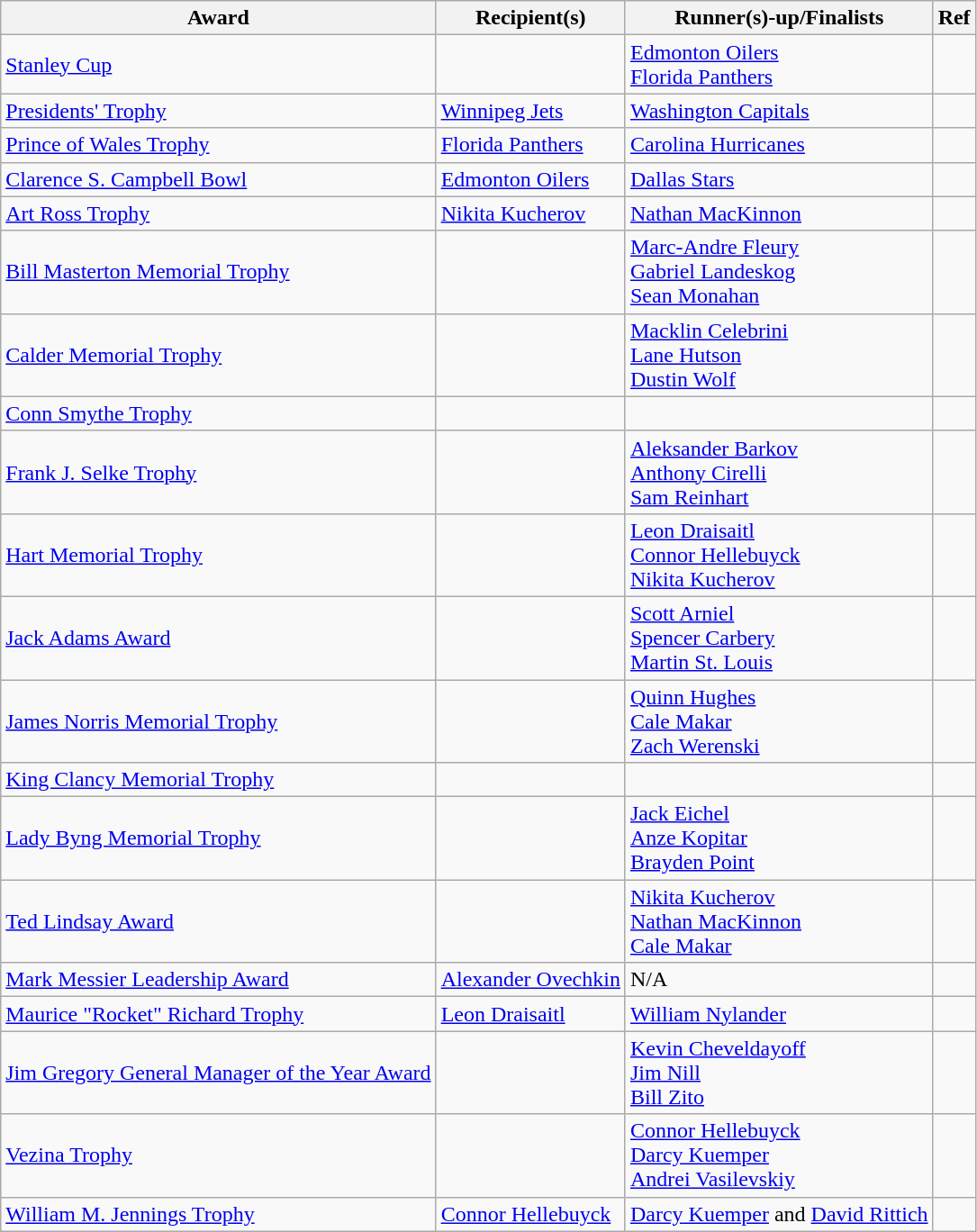<table class="wikitable">
<tr>
<th>Award</th>
<th>Recipient(s)</th>
<th>Runner(s)-up/Finalists</th>
<th>Ref</th>
</tr>
<tr>
<td><a href='#'>Stanley Cup</a></td>
<td></td>
<td><a href='#'>Edmonton Oilers</a><br><a href='#'>Florida Panthers</a></td>
<td></td>
</tr>
<tr>
<td><a href='#'>Presidents' Trophy</a><br></td>
<td><a href='#'>Winnipeg Jets</a></td>
<td><a href='#'>Washington Capitals</a></td>
<td></td>
</tr>
<tr>
<td><a href='#'>Prince of Wales Trophy</a><br></td>
<td><a href='#'>Florida Panthers</a></td>
<td><a href='#'>Carolina Hurricanes</a></td>
<td></td>
</tr>
<tr>
<td><a href='#'>Clarence S. Campbell Bowl</a><br></td>
<td><a href='#'>Edmonton Oilers</a></td>
<td><a href='#'>Dallas Stars</a></td>
<td></td>
</tr>
<tr>
<td><a href='#'>Art Ross Trophy</a><br></td>
<td><a href='#'>Nikita Kucherov</a> </td>
<td><a href='#'>Nathan MacKinnon</a> </td>
<td></td>
</tr>
<tr>
<td><a href='#'>Bill Masterton Memorial Trophy</a><br></td>
<td></td>
<td><a href='#'>Marc-Andre Fleury</a> <br><a href='#'>Gabriel Landeskog</a> <br><a href='#'>Sean Monahan</a> </td>
<td></td>
</tr>
<tr>
<td><a href='#'>Calder Memorial Trophy</a><br></td>
<td></td>
<td><a href='#'>Macklin Celebrini</a> <br><a href='#'>Lane Hutson</a> <br><a href='#'>Dustin Wolf</a> </td>
<td></td>
</tr>
<tr>
<td><a href='#'>Conn Smythe Trophy</a><br></td>
<td></td>
<td></td>
<td></td>
</tr>
<tr>
<td><a href='#'>Frank J. Selke Trophy</a><br></td>
<td></td>
<td><a href='#'>Aleksander Barkov</a> <br><a href='#'>Anthony Cirelli</a> <br><a href='#'>Sam Reinhart</a> </td>
<td></td>
</tr>
<tr>
<td><a href='#'>Hart Memorial Trophy</a><br></td>
<td></td>
<td><a href='#'>Leon Draisaitl</a> <br><a href='#'>Connor Hellebuyck</a> <br><a href='#'>Nikita Kucherov</a> </td>
<td></td>
</tr>
<tr>
<td><a href='#'>Jack Adams Award</a><br></td>
<td></td>
<td><a href='#'>Scott Arniel</a> <br><a href='#'>Spencer Carbery</a> <br><a href='#'>Martin St. Louis</a> </td>
<td></td>
</tr>
<tr>
<td><a href='#'>James Norris Memorial Trophy</a><br></td>
<td></td>
<td><a href='#'>Quinn Hughes</a> <br><a href='#'>Cale Makar</a> <br><a href='#'>Zach Werenski</a> </td>
<td></td>
</tr>
<tr>
<td><a href='#'>King Clancy Memorial Trophy</a><br></td>
<td></td>
<td></td>
<td></td>
</tr>
<tr>
<td><a href='#'>Lady Byng Memorial Trophy</a><br></td>
<td></td>
<td><a href='#'>Jack Eichel</a> <br><a href='#'>Anze Kopitar</a> <br><a href='#'>Brayden Point</a> </td>
<td></td>
</tr>
<tr>
<td><a href='#'>Ted Lindsay Award</a><br></td>
<td></td>
<td><a href='#'>Nikita Kucherov</a> <br><a href='#'>Nathan MacKinnon</a> <br><a href='#'>Cale Makar</a> </td>
<td></td>
</tr>
<tr>
<td><a href='#'>Mark Messier Leadership Award</a><br></td>
<td><a href='#'>Alexander Ovechkin</a> </td>
<td>N/A</td>
<td></td>
</tr>
<tr>
<td><a href='#'>Maurice "Rocket" Richard Trophy</a><br></td>
<td><a href='#'>Leon Draisaitl</a> </td>
<td><a href='#'>William Nylander</a> </td>
<td></td>
</tr>
<tr>
<td><a href='#'>Jim Gregory General Manager of the Year Award</a><br></td>
<td></td>
<td><a href='#'>Kevin Cheveldayoff</a> <br><a href='#'>Jim Nill</a> <br><a href='#'>Bill Zito</a> </td>
<td></td>
</tr>
<tr>
<td><a href='#'>Vezina Trophy</a><br></td>
<td></td>
<td><a href='#'>Connor Hellebuyck</a> <br><a href='#'>Darcy Kuemper</a> <br><a href='#'>Andrei Vasilevskiy</a> </td>
<td></td>
</tr>
<tr>
<td><a href='#'>William M. Jennings Trophy</a><br></td>
<td><a href='#'>Connor Hellebuyck</a> </td>
<td><a href='#'>Darcy Kuemper</a> and <a href='#'>David Rittich</a><br></td>
<td></td>
</tr>
</table>
